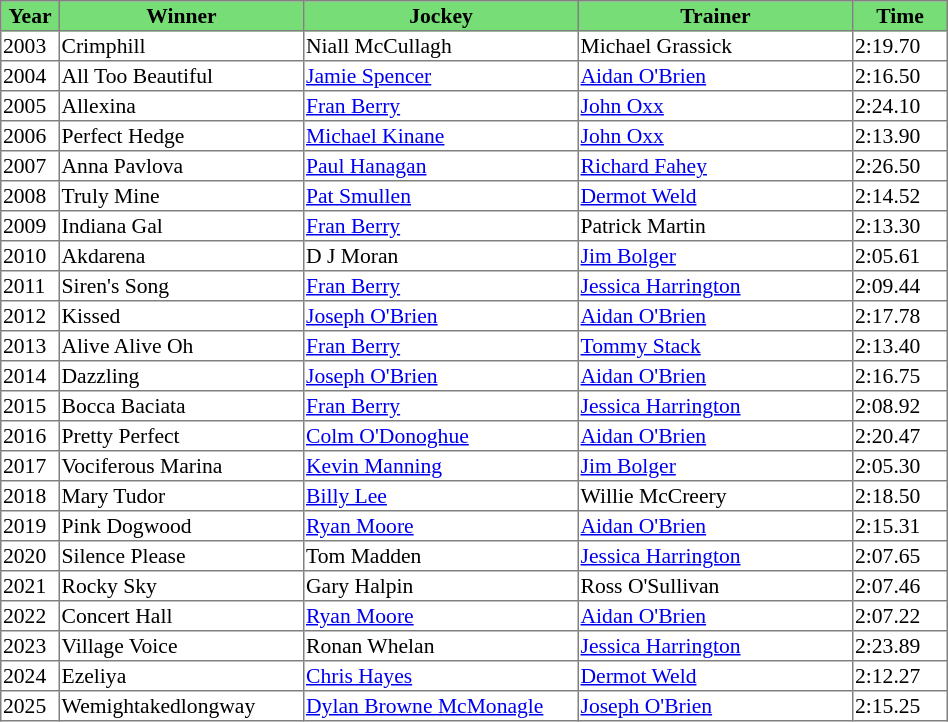<table class = "sortable" | border="1" style="border-collapse: collapse; font-size:90%">
<tr bgcolor="#77dd77" align="center">
<th style="width:36px"><strong>Year</strong></th>
<th style="width:160px"><strong>Winner</strong></th>
<th style="width:180px"><strong>Jockey</strong></th>
<th style="width:180px"><strong>Trainer</strong></th>
<th style="width:60px"><strong>Time</strong></th>
</tr>
<tr>
<td>2003</td>
<td>Crimphill</td>
<td>Niall McCullagh</td>
<td>Michael Grassick</td>
<td>2:19.70</td>
</tr>
<tr>
<td>2004</td>
<td>All Too Beautiful</td>
<td><a href='#'>Jamie Spencer</a></td>
<td><a href='#'>Aidan O'Brien</a></td>
<td>2:16.50</td>
</tr>
<tr>
<td>2005</td>
<td>Allexina</td>
<td><a href='#'>Fran Berry</a></td>
<td><a href='#'>John Oxx</a></td>
<td>2:24.10</td>
</tr>
<tr>
<td>2006</td>
<td>Perfect Hedge</td>
<td><a href='#'>Michael Kinane</a></td>
<td><a href='#'>John Oxx</a></td>
<td>2:13.90</td>
</tr>
<tr>
<td>2007</td>
<td>Anna Pavlova</td>
<td><a href='#'>Paul Hanagan</a></td>
<td><a href='#'>Richard Fahey</a></td>
<td>2:26.50</td>
</tr>
<tr>
<td>2008</td>
<td>Truly Mine</td>
<td><a href='#'>Pat Smullen</a></td>
<td><a href='#'>Dermot Weld</a></td>
<td>2:14.52</td>
</tr>
<tr>
<td>2009</td>
<td>Indiana Gal</td>
<td><a href='#'>Fran Berry</a></td>
<td>Patrick Martin</td>
<td>2:13.30</td>
</tr>
<tr>
<td>2010</td>
<td>Akdarena</td>
<td>D J Moran</td>
<td><a href='#'>Jim Bolger</a></td>
<td>2:05.61</td>
</tr>
<tr>
<td>2011</td>
<td>Siren's Song</td>
<td><a href='#'>Fran Berry</a></td>
<td><a href='#'>Jessica Harrington</a></td>
<td>2:09.44</td>
</tr>
<tr>
<td>2012</td>
<td>Kissed</td>
<td><a href='#'>Joseph O'Brien</a></td>
<td><a href='#'>Aidan O'Brien</a></td>
<td>2:17.78</td>
</tr>
<tr>
<td>2013</td>
<td>Alive Alive Oh</td>
<td><a href='#'>Fran Berry</a></td>
<td><a href='#'>Tommy Stack</a></td>
<td>2:13.40</td>
</tr>
<tr>
<td>2014</td>
<td>Dazzling</td>
<td><a href='#'>Joseph O'Brien</a></td>
<td><a href='#'>Aidan O'Brien</a></td>
<td>2:16.75</td>
</tr>
<tr>
<td>2015</td>
<td>Bocca Baciata</td>
<td><a href='#'>Fran Berry</a></td>
<td><a href='#'>Jessica Harrington</a></td>
<td>2:08.92</td>
</tr>
<tr>
<td>2016</td>
<td>Pretty Perfect</td>
<td><a href='#'>Colm O'Donoghue</a></td>
<td><a href='#'>Aidan O'Brien</a></td>
<td>2:20.47</td>
</tr>
<tr>
<td>2017</td>
<td>Vociferous Marina</td>
<td><a href='#'>Kevin Manning</a></td>
<td><a href='#'>Jim Bolger</a></td>
<td>2:05.30</td>
</tr>
<tr>
<td>2018</td>
<td>Mary Tudor</td>
<td><a href='#'>Billy Lee</a></td>
<td>Willie McCreery</td>
<td>2:18.50</td>
</tr>
<tr>
<td>2019</td>
<td>Pink Dogwood</td>
<td><a href='#'>Ryan Moore</a></td>
<td><a href='#'>Aidan O'Brien</a></td>
<td>2:15.31</td>
</tr>
<tr>
<td>2020</td>
<td>Silence Please</td>
<td>Tom Madden</td>
<td><a href='#'>Jessica Harrington</a></td>
<td>2:07.65</td>
</tr>
<tr>
<td>2021</td>
<td>Rocky Sky</td>
<td>Gary Halpin</td>
<td>Ross O'Sullivan</td>
<td>2:07.46</td>
</tr>
<tr>
<td>2022</td>
<td>Concert Hall</td>
<td><a href='#'>Ryan Moore</a></td>
<td><a href='#'>Aidan O'Brien</a></td>
<td>2:07.22</td>
</tr>
<tr>
<td>2023</td>
<td>Village Voice</td>
<td>Ronan Whelan</td>
<td><a href='#'>Jessica Harrington</a></td>
<td>2:23.89</td>
</tr>
<tr>
<td>2024</td>
<td>Ezeliya</td>
<td><a href='#'>Chris Hayes</a></td>
<td><a href='#'>Dermot Weld</a></td>
<td>2:12.27</td>
</tr>
<tr>
<td>2025</td>
<td>Wemightakedlongway</td>
<td><a href='#'>Dylan Browne McMonagle</a></td>
<td><a href='#'>Joseph O'Brien</a></td>
<td>2:15.25</td>
</tr>
</table>
